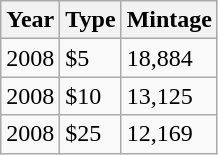<table class="wikitable collapsible sortable">
<tr>
<th>Year</th>
<th>Type</th>
<th>Mintage</th>
</tr>
<tr>
<td>2008</td>
<td>$5</td>
<td>18,884</td>
</tr>
<tr>
<td>2008</td>
<td>$10</td>
<td>13,125</td>
</tr>
<tr>
<td>2008</td>
<td>$25</td>
<td>12,169</td>
</tr>
</table>
